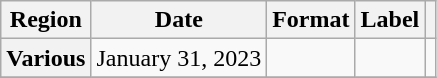<table class="wikitable plainrowheaders">
<tr>
<th scope="col">Region</th>
<th scope="col">Date</th>
<th scope="col">Format</th>
<th scope="col">Label</th>
<th scope="col"></th>
</tr>
<tr>
<th scope="row">Various</th>
<td>January 31, 2023</td>
<td></td>
<td></td>
<td></td>
</tr>
<tr>
</tr>
</table>
